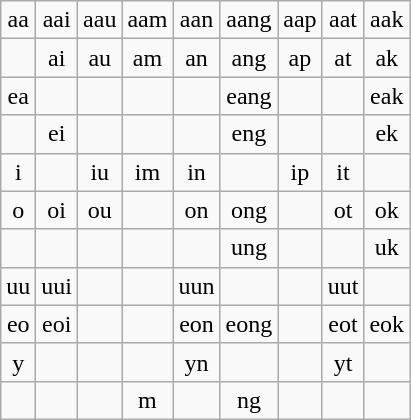<table class="wikitable" style="text-align: center">
<tr>
<td>aa<br></td>
<td>aai<br></td>
<td>aau<br></td>
<td>aam<br></td>
<td>aan<br></td>
<td>aang<br></td>
<td>aap<br></td>
<td>aat<br></td>
<td>aak<br></td>
</tr>
<tr>
<td> </td>
<td>ai<br></td>
<td>au<br></td>
<td>am<br></td>
<td>an<br></td>
<td>ang<br></td>
<td>ap<br></td>
<td>at<br></td>
<td>ak<br></td>
</tr>
<tr>
<td>ea<br></td>
<td> </td>
<td> </td>
<td> </td>
<td> </td>
<td>eang<br></td>
<td> </td>
<td> </td>
<td>eak<br></td>
</tr>
<tr>
<td> </td>
<td>ei<br></td>
<td> </td>
<td> </td>
<td> </td>
<td>eng<br></td>
<td> </td>
<td> </td>
<td>ek<br></td>
</tr>
<tr>
<td>i<br></td>
<td> </td>
<td>iu<br></td>
<td>im<br></td>
<td>in<br></td>
<td> </td>
<td>ip<br></td>
<td>it<br></td>
<td> </td>
</tr>
<tr>
<td>o<br></td>
<td>oi<br></td>
<td>ou<br></td>
<td> </td>
<td>on<br></td>
<td>ong<br></td>
<td> </td>
<td>ot<br></td>
<td>ok<br></td>
</tr>
<tr>
<td> </td>
<td> </td>
<td> </td>
<td> </td>
<td> </td>
<td>ung<br></td>
<td> </td>
<td> </td>
<td>uk<br></td>
</tr>
<tr>
<td>uu<br></td>
<td>uui<br></td>
<td> </td>
<td> </td>
<td>uun<br></td>
<td> </td>
<td> </td>
<td>uut<br></td>
<td> </td>
</tr>
<tr>
<td>eo<br></td>
<td>eoi<br></td>
<td> </td>
<td> </td>
<td>eon<br></td>
<td>eong<br></td>
<td> </td>
<td>eot<br></td>
<td>eok<br></td>
</tr>
<tr>
<td>y<br></td>
<td> </td>
<td> </td>
<td> </td>
<td>yn<br></td>
<td> </td>
<td> </td>
<td>yt<br></td>
<td> </td>
</tr>
<tr>
<td> </td>
<td> </td>
<td> </td>
<td>m<br></td>
<td> </td>
<td>ng<br></td>
<td> </td>
<td> </td>
<td> </td>
</tr>
</table>
